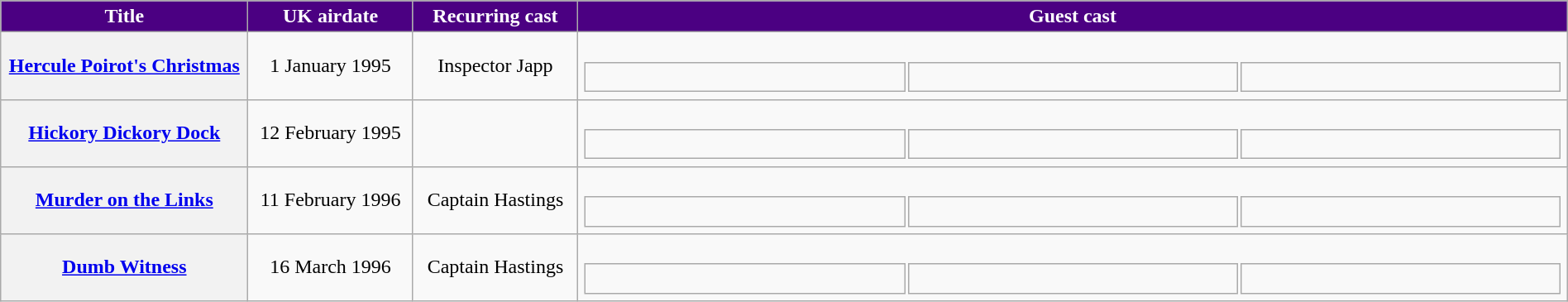<table class="wikitable plainrowheaders" style="width:100%;">
<tr style="color:white">
<th style="background: Indigo; width:15%;"><span>Title</span></th>
<th style="background: Indigo; width:10%;"><span>UK airdate</span></th>
<th style="background: Indigo; width:10%;"><span>Recurring cast</span></th>
<th style="background: Indigo; width:60%;"><span>Guest cast</span></th>
</tr>
<tr id="Hercule Poirot's Christmas">
<th scope="row" style="text-align:center;"><a href='#'>Hercule Poirot's Christmas</a></th>
<td style="text-align:center;">1 January 1995</td>
<td style="text-align:center;">Inspector Japp</td>
<td><br><table style="width:100%; font-size:90%;">
<tr>
<td style="width:33%; vertical-align:top;"><br></td>
<td style="width:34%; vertical-align:top;"><br></td>
<td style="width:33%; vertical-align:top;"><br></td>
</tr>
</table>
</td>
</tr>
<tr id="Hickory Dickory Dock">
<th scope="row" style="text-align:center;"><a href='#'>Hickory Dickory Dock</a></th>
<td style="text-align:center;">12 February 1995</td>
<td></td>
<td><br><table style="width:100%; font-size:90%;">
<tr>
<td style="width:33%; vertical-align:top;"><br></td>
<td style="width:34%; vertical-align:top;"><br></td>
<td style="width:33%; vertical-align:top;"><br></td>
</tr>
</table>
</td>
</tr>
<tr id="Murder on the Links">
<th scope="row" style="text-align:center;"><a href='#'>Murder on the Links</a></th>
<td style="text-align:center;">11 February 1996</td>
<td style="text-align:center;">Captain Hastings</td>
<td><br><table style="width:100%; font-size:90%;">
<tr>
<td style="width:33%; vertical-align:top;"><br></td>
<td style="width:34%; vertical-align:top;"><br></td>
<td style="width:33%; vertical-align:top;"><br></td>
</tr>
</table>
</td>
</tr>
<tr id="Dumb Witness">
<th scope="row" style="text-align:center;"><a href='#'>Dumb Witness</a></th>
<td style="text-align:center;">16 March 1996</td>
<td style="text-align:center;">Captain Hastings</td>
<td><br><table style="width:100%; font-size:90%;">
<tr>
<td style="width:33%; vertical-align:top;"><br></td>
<td style="width:34%; vertical-align:top;"><br></td>
<td style="width:33%; vertical-align:top;"><br></td>
</tr>
</table>
</td>
</tr>
</table>
